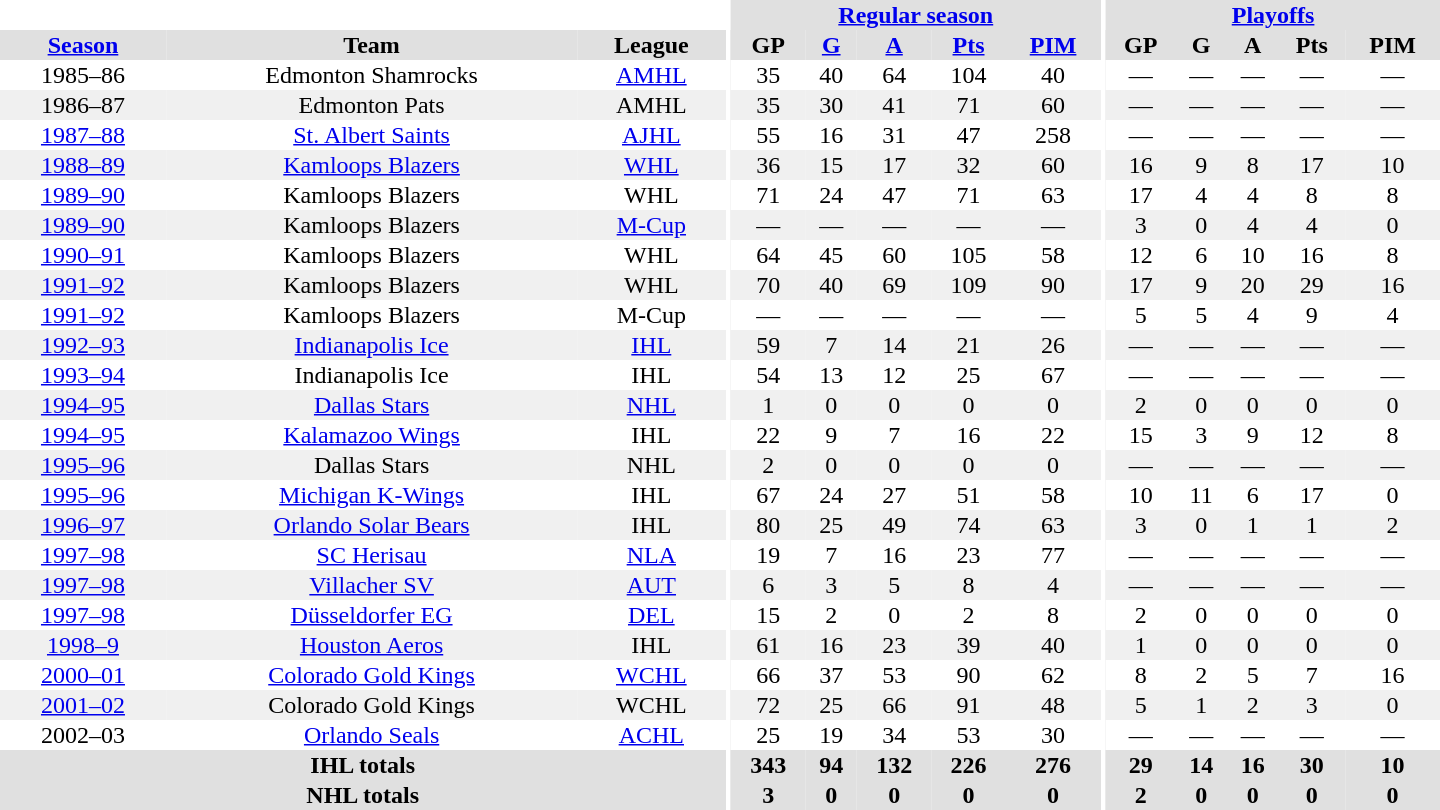<table border="0" cellpadding="1" cellspacing="0" style="text-align:center; width:60em">
<tr bgcolor="#e0e0e0">
<th colspan="3" bgcolor="#ffffff"></th>
<th rowspan="100" bgcolor="#ffffff"></th>
<th colspan="5"><a href='#'>Regular season</a></th>
<th rowspan="100" bgcolor="#ffffff"></th>
<th colspan="5"><a href='#'>Playoffs</a></th>
</tr>
<tr bgcolor="#e0e0e0">
<th><a href='#'>Season</a></th>
<th>Team</th>
<th>League</th>
<th>GP</th>
<th><a href='#'>G</a></th>
<th><a href='#'>A</a></th>
<th><a href='#'>Pts</a></th>
<th><a href='#'>PIM</a></th>
<th>GP</th>
<th>G</th>
<th>A</th>
<th>Pts</th>
<th>PIM</th>
</tr>
<tr>
<td>1985–86</td>
<td>Edmonton Shamrocks</td>
<td><a href='#'>AMHL</a></td>
<td>35</td>
<td>40</td>
<td>64</td>
<td>104</td>
<td>40</td>
<td>—</td>
<td>—</td>
<td>—</td>
<td>—</td>
<td>—</td>
</tr>
<tr bgcolor="#f0f0f0">
<td>1986–87</td>
<td>Edmonton Pats</td>
<td>AMHL</td>
<td>35</td>
<td>30</td>
<td>41</td>
<td>71</td>
<td>60</td>
<td>—</td>
<td>—</td>
<td>—</td>
<td>—</td>
<td>—</td>
</tr>
<tr>
<td><a href='#'>1987–88</a></td>
<td><a href='#'>St. Albert Saints</a></td>
<td><a href='#'>AJHL</a></td>
<td>55</td>
<td>16</td>
<td>31</td>
<td>47</td>
<td>258</td>
<td>—</td>
<td>—</td>
<td>—</td>
<td>—</td>
<td>—</td>
</tr>
<tr bgcolor="#f0f0f0">
<td><a href='#'>1988–89</a></td>
<td><a href='#'>Kamloops Blazers</a></td>
<td><a href='#'>WHL</a></td>
<td>36</td>
<td>15</td>
<td>17</td>
<td>32</td>
<td>60</td>
<td>16</td>
<td>9</td>
<td>8</td>
<td>17</td>
<td>10</td>
</tr>
<tr>
<td><a href='#'>1989–90</a></td>
<td>Kamloops Blazers</td>
<td>WHL</td>
<td>71</td>
<td>24</td>
<td>47</td>
<td>71</td>
<td>63</td>
<td>17</td>
<td>4</td>
<td>4</td>
<td>8</td>
<td>8</td>
</tr>
<tr bgcolor="#f0f0f0">
<td><a href='#'>1989–90</a></td>
<td>Kamloops Blazers</td>
<td><a href='#'>M-Cup</a></td>
<td>—</td>
<td>—</td>
<td>—</td>
<td>—</td>
<td>—</td>
<td>3</td>
<td>0</td>
<td>4</td>
<td>4</td>
<td>0</td>
</tr>
<tr>
<td><a href='#'>1990–91</a></td>
<td>Kamloops Blazers</td>
<td>WHL</td>
<td>64</td>
<td>45</td>
<td>60</td>
<td>105</td>
<td>58</td>
<td>12</td>
<td>6</td>
<td>10</td>
<td>16</td>
<td>8</td>
</tr>
<tr bgcolor="#f0f0f0">
<td><a href='#'>1991–92</a></td>
<td>Kamloops Blazers</td>
<td>WHL</td>
<td>70</td>
<td>40</td>
<td>69</td>
<td>109</td>
<td>90</td>
<td>17</td>
<td>9</td>
<td>20</td>
<td>29</td>
<td>16</td>
</tr>
<tr>
<td><a href='#'>1991–92</a></td>
<td>Kamloops Blazers</td>
<td>M-Cup</td>
<td>—</td>
<td>—</td>
<td>—</td>
<td>—</td>
<td>—</td>
<td>5</td>
<td>5</td>
<td>4</td>
<td>9</td>
<td>4</td>
</tr>
<tr bgcolor="#f0f0f0">
<td><a href='#'>1992–93</a></td>
<td><a href='#'>Indianapolis Ice</a></td>
<td><a href='#'>IHL</a></td>
<td>59</td>
<td>7</td>
<td>14</td>
<td>21</td>
<td>26</td>
<td>—</td>
<td>—</td>
<td>—</td>
<td>—</td>
<td>—</td>
</tr>
<tr>
<td><a href='#'>1993–94</a></td>
<td>Indianapolis Ice</td>
<td>IHL</td>
<td>54</td>
<td>13</td>
<td>12</td>
<td>25</td>
<td>67</td>
<td>—</td>
<td>—</td>
<td>—</td>
<td>—</td>
<td>—</td>
</tr>
<tr bgcolor="#f0f0f0">
<td><a href='#'>1994–95</a></td>
<td><a href='#'>Dallas Stars</a></td>
<td><a href='#'>NHL</a></td>
<td>1</td>
<td>0</td>
<td>0</td>
<td>0</td>
<td>0</td>
<td>2</td>
<td>0</td>
<td>0</td>
<td>0</td>
<td>0</td>
</tr>
<tr>
<td><a href='#'>1994–95</a></td>
<td><a href='#'>Kalamazoo Wings</a></td>
<td>IHL</td>
<td>22</td>
<td>9</td>
<td>7</td>
<td>16</td>
<td>22</td>
<td>15</td>
<td>3</td>
<td>9</td>
<td>12</td>
<td>8</td>
</tr>
<tr bgcolor="#f0f0f0">
<td><a href='#'>1995–96</a></td>
<td>Dallas Stars</td>
<td>NHL</td>
<td>2</td>
<td>0</td>
<td>0</td>
<td>0</td>
<td>0</td>
<td>—</td>
<td>—</td>
<td>—</td>
<td>—</td>
<td>—</td>
</tr>
<tr>
<td><a href='#'>1995–96</a></td>
<td><a href='#'>Michigan K-Wings</a></td>
<td>IHL</td>
<td>67</td>
<td>24</td>
<td>27</td>
<td>51</td>
<td>58</td>
<td>10</td>
<td>11</td>
<td>6</td>
<td>17</td>
<td>0</td>
</tr>
<tr bgcolor="#f0f0f0">
<td><a href='#'>1996–97</a></td>
<td><a href='#'>Orlando Solar Bears</a></td>
<td>IHL</td>
<td>80</td>
<td>25</td>
<td>49</td>
<td>74</td>
<td>63</td>
<td>3</td>
<td>0</td>
<td>1</td>
<td>1</td>
<td>2</td>
</tr>
<tr>
<td><a href='#'>1997–98</a></td>
<td><a href='#'>SC Herisau</a></td>
<td><a href='#'>NLA</a></td>
<td>19</td>
<td>7</td>
<td>16</td>
<td>23</td>
<td>77</td>
<td>—</td>
<td>—</td>
<td>—</td>
<td>—</td>
<td>—</td>
</tr>
<tr bgcolor="#f0f0f0">
<td><a href='#'>1997–98</a></td>
<td><a href='#'>Villacher SV</a></td>
<td><a href='#'>AUT</a></td>
<td>6</td>
<td>3</td>
<td>5</td>
<td>8</td>
<td>4</td>
<td>—</td>
<td>—</td>
<td>—</td>
<td>—</td>
<td>—</td>
</tr>
<tr>
<td><a href='#'>1997–98</a></td>
<td><a href='#'>Düsseldorfer EG</a></td>
<td><a href='#'>DEL</a></td>
<td>15</td>
<td>2</td>
<td>0</td>
<td>2</td>
<td>8</td>
<td>2</td>
<td>0</td>
<td>0</td>
<td>0</td>
<td>0</td>
</tr>
<tr bgcolor="#f0f0f0">
<td><a href='#'>1998–9</a></td>
<td><a href='#'>Houston Aeros</a></td>
<td>IHL</td>
<td>61</td>
<td>16</td>
<td>23</td>
<td>39</td>
<td>40</td>
<td>1</td>
<td>0</td>
<td>0</td>
<td>0</td>
<td>0</td>
</tr>
<tr>
<td><a href='#'>2000–01</a></td>
<td><a href='#'>Colorado Gold Kings</a></td>
<td><a href='#'>WCHL</a></td>
<td>66</td>
<td>37</td>
<td>53</td>
<td>90</td>
<td>62</td>
<td>8</td>
<td>2</td>
<td>5</td>
<td>7</td>
<td>16</td>
</tr>
<tr bgcolor="#f0f0f0">
<td><a href='#'>2001–02</a></td>
<td>Colorado Gold Kings</td>
<td>WCHL</td>
<td>72</td>
<td>25</td>
<td>66</td>
<td>91</td>
<td>48</td>
<td>5</td>
<td>1</td>
<td>2</td>
<td>3</td>
<td>0</td>
</tr>
<tr>
<td>2002–03</td>
<td><a href='#'>Orlando Seals</a></td>
<td><a href='#'>ACHL</a></td>
<td>25</td>
<td>19</td>
<td>34</td>
<td>53</td>
<td>30</td>
<td>—</td>
<td>—</td>
<td>—</td>
<td>—</td>
<td>—</td>
</tr>
<tr bgcolor="#e0e0e0">
<th colspan="3">IHL totals</th>
<th>343</th>
<th>94</th>
<th>132</th>
<th>226</th>
<th>276</th>
<th>29</th>
<th>14</th>
<th>16</th>
<th>30</th>
<th>10</th>
</tr>
<tr bgcolor="#e0e0e0">
<th colspan="3">NHL totals</th>
<th>3</th>
<th>0</th>
<th>0</th>
<th>0</th>
<th>0</th>
<th>2</th>
<th>0</th>
<th>0</th>
<th>0</th>
<th>0</th>
</tr>
</table>
